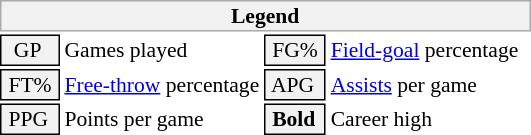<table class="toccolours" style="font-size: 90%; white-space: nowrap;">
<tr>
<th colspan="6" style="background:#f2f2f2; border:1px solid #aaa;">Legend</th>
</tr>
<tr>
<td style="background:#f2f2f2; border:1px solid black;">  GP</td>
<td>Games played</td>
<td style="background:#f2f2f2; border:1px solid black;"> FG% </td>
<td style="padding-right: 8px"><a href='#'>Field-goal</a> percentage</td>
</tr>
<tr>
<td style="background:#f2f2f2; border:1px solid black;"> FT% </td>
<td><a href='#'>Free-throw</a> percentage</td>
<td style="background:#f2f2f2; border:1px solid black;"> APG </td>
<td><a href='#'>Assists</a> per game</td>
</tr>
<tr>
<td style="background:#f2f2f2; border:1px solid black;"> PPG </td>
<td>Points per game</td>
<td style="background-color: #F2F2F2; border: 1px solid black"> <strong>Bold</strong> </td>
<td>Career high</td>
</tr>
<tr>
</tr>
</table>
